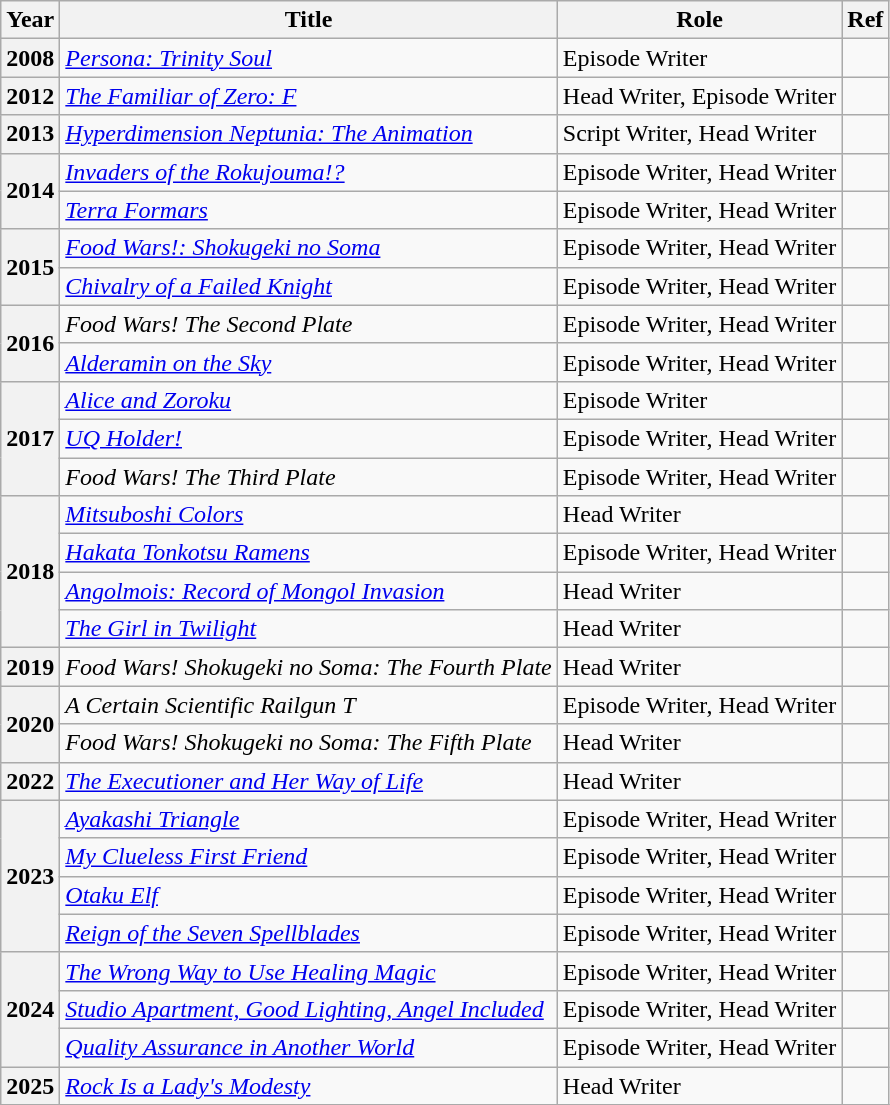<table class="wikitable">
<tr>
<th>Year</th>
<th>Title</th>
<th>Role</th>
<th>Ref</th>
</tr>
<tr>
<th>2008</th>
<td><em><a href='#'>Persona: Trinity Soul</a></em></td>
<td>Episode Writer</td>
<td></td>
</tr>
<tr>
<th>2012</th>
<td><em><a href='#'>The Familiar of Zero: F</a></em></td>
<td>Head Writer, Episode Writer</td>
<td></td>
</tr>
<tr>
<th>2013</th>
<td><em><a href='#'>Hyperdimension Neptunia: The Animation</a></em></td>
<td>Script Writer, Head Writer</td>
<td></td>
</tr>
<tr>
<th rowspan="2">2014</th>
<td><em><a href='#'>Invaders of the Rokujouma!?</a></em></td>
<td>Episode Writer, Head Writer</td>
<td></td>
</tr>
<tr>
<td><em><a href='#'>Terra Formars</a></em></td>
<td>Episode Writer, Head Writer</td>
<td></td>
</tr>
<tr>
<th rowspan="2">2015</th>
<td><em><a href='#'>Food Wars!: Shokugeki no Soma</a></em></td>
<td>Episode Writer, Head Writer</td>
<td></td>
</tr>
<tr>
<td><em><a href='#'>Chivalry of a Failed Knight</a></em></td>
<td>Episode Writer, Head Writer</td>
<td></td>
</tr>
<tr>
<th rowspan="2">2016</th>
<td><em>Food Wars! The Second Plate</em></td>
<td>Episode Writer, Head Writer</td>
<td></td>
</tr>
<tr>
<td><em><a href='#'>Alderamin on the Sky</a></em></td>
<td>Episode Writer, Head Writer</td>
<td></td>
</tr>
<tr>
<th rowspan=3>2017</th>
<td><em><a href='#'>Alice and Zoroku</a></em></td>
<td>Episode Writer</td>
<td></td>
</tr>
<tr>
<td><em><a href='#'>UQ Holder!</a></em></td>
<td>Episode Writer, Head Writer</td>
<td></td>
</tr>
<tr>
<td><em>Food Wars! The Third Plate</em></td>
<td>Episode Writer, Head Writer</td>
<td></td>
</tr>
<tr>
<th rowspan="4">2018</th>
<td><em><a href='#'>Mitsuboshi Colors</a></em></td>
<td>Head Writer</td>
<td></td>
</tr>
<tr>
<td><em><a href='#'>Hakata Tonkotsu Ramens</a></em></td>
<td>Episode Writer, Head Writer</td>
<td></td>
</tr>
<tr>
<td><em><a href='#'>Angolmois: Record of Mongol Invasion</a></em></td>
<td>Head Writer</td>
<td></td>
</tr>
<tr>
<td><em><a href='#'>The Girl in Twilight</a></em></td>
<td>Head Writer</td>
<td></td>
</tr>
<tr>
<th>2019</th>
<td><em>Food Wars! Shokugeki no Soma: The Fourth Plate</em></td>
<td>Head Writer</td>
<td></td>
</tr>
<tr>
<th rowspan="2">2020</th>
<td><em>A Certain Scientific Railgun T</em></td>
<td>Episode Writer, Head Writer</td>
<td></td>
</tr>
<tr>
<td><em>Food Wars! Shokugeki no Soma: The Fifth Plate</em></td>
<td>Head Writer</td>
<td></td>
</tr>
<tr>
<th>2022</th>
<td><em><a href='#'>The Executioner and Her Way of Life</a></em></td>
<td>Head Writer</td>
<td></td>
</tr>
<tr>
<th rowspan="4">2023</th>
<td><em><a href='#'>Ayakashi Triangle</a></em></td>
<td>Episode Writer, Head Writer</td>
<td></td>
</tr>
<tr>
<td><em><a href='#'>My Clueless First Friend</a></em></td>
<td>Episode Writer, Head Writer</td>
<td></td>
</tr>
<tr>
<td><em><a href='#'>Otaku Elf</a></em></td>
<td>Episode Writer, Head Writer</td>
<td></td>
</tr>
<tr>
<td><em><a href='#'>Reign of the Seven Spellblades</a></em></td>
<td>Episode Writer, Head Writer</td>
<td></td>
</tr>
<tr>
<th rowspan="3">2024</th>
<td><em><a href='#'>The Wrong Way to Use Healing Magic</a></em></td>
<td>Episode Writer, Head Writer</td>
<td></td>
</tr>
<tr>
<td><em><a href='#'>Studio Apartment, Good Lighting, Angel Included</a></em></td>
<td>Episode Writer, Head Writer</td>
<td></td>
</tr>
<tr>
<td><em><a href='#'>Quality Assurance in Another World</a></em></td>
<td>Episode Writer, Head Writer</td>
<td></td>
</tr>
<tr>
<th>2025</th>
<td><em><a href='#'>Rock Is a Lady's Modesty</a></em></td>
<td>Head Writer</td>
<td></td>
</tr>
<tr>
</tr>
</table>
